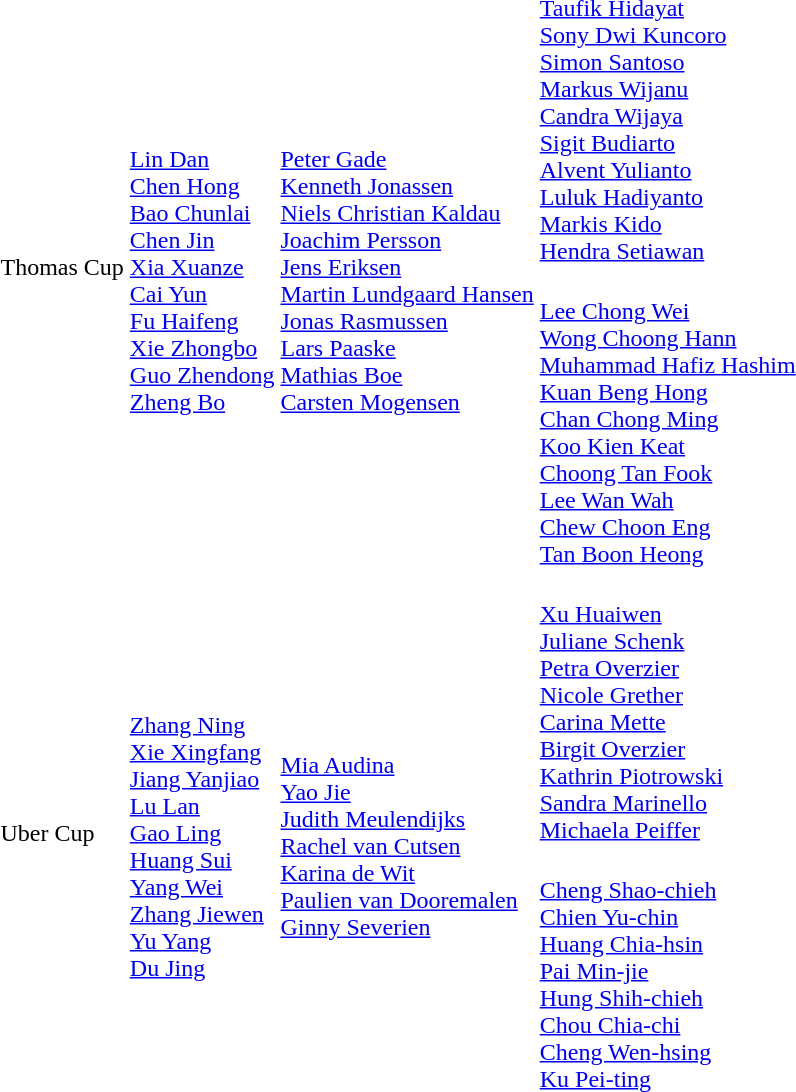<table>
<tr>
<td rowspan="2">Thomas Cup</td>
<td rowspan=2;align="left"><br><a href='#'>Lin Dan</a> <br><a href='#'>Chen Hong</a><br><a href='#'>Bao Chunlai</a><br><a href='#'>Chen Jin</a><br><a href='#'>Xia Xuanze</a><br><a href='#'>Cai Yun</a><br><a href='#'>Fu Haifeng</a><br><a href='#'>Xie Zhongbo</a><br><a href='#'>Guo Zhendong</a><br><a href='#'>Zheng Bo</a></td>
<td rowspan=2;align="left"><br><a href='#'>Peter Gade</a> <br><a href='#'>Kenneth Jonassen</a><br><a href='#'>Niels Christian Kaldau</a><br><a href='#'>Joachim Persson</a><br><a href='#'>Jens Eriksen</a><br><a href='#'>Martin Lundgaard Hansen</a><br><a href='#'>Jonas Rasmussen</a><br><a href='#'>Lars Paaske</a><br><a href='#'>Mathias Boe</a><br><a href='#'>Carsten Mogensen</a></td>
<td align="left"><br><a href='#'>Taufik Hidayat</a><br><a href='#'>Sony Dwi Kuncoro</a><br><a href='#'>Simon Santoso</a><br><a href='#'>Markus Wijanu</a><br><a href='#'>Candra Wijaya</a><br><a href='#'>Sigit Budiarto</a><br><a href='#'>Alvent Yulianto</a><br><a href='#'>Luluk Hadiyanto</a><br><a href='#'>Markis Kido</a><br><a href='#'>Hendra Setiawan</a></td>
</tr>
<tr>
<td align="left"><br><a href='#'>Lee Chong Wei</a> <br><a href='#'>Wong Choong Hann</a><br><a href='#'>Muhammad Hafiz Hashim</a><br><a href='#'>Kuan Beng Hong</a><br><a href='#'>Chan Chong Ming</a><br><a href='#'>Koo Kien Keat</a><br><a href='#'>Choong Tan Fook</a><br><a href='#'>Lee Wan Wah</a><br><a href='#'>Chew Choon Eng</a><br><a href='#'>Tan Boon Heong</a></td>
</tr>
<tr>
<td rowspan="2">Uber Cup</td>
<td rowspan=2;align="left"><br><a href='#'>Zhang Ning</a><br><a href='#'>Xie Xingfang</a> <br><a href='#'>Jiang Yanjiao</a><br><a href='#'>Lu Lan</a><br><a href='#'>Gao Ling</a><br><a href='#'>Huang Sui</a><br><a href='#'>Yang Wei</a><br><a href='#'>Zhang Jiewen</a><br><a href='#'>Yu Yang</a><br><a href='#'>Du Jing</a></td>
<td rowspan=2;align="left"><br><a href='#'>Mia Audina</a> <br><a href='#'>Yao Jie</a><br><a href='#'>Judith Meulendijks</a><br><a href='#'>Rachel van Cutsen</a><br><a href='#'>Karina de Wit</a><br><a href='#'>Paulien van Dooremalen</a><br><a href='#'>Ginny Severien</a></td>
<td align="left"><br><a href='#'>Xu Huaiwen</a> <br><a href='#'>Juliane Schenk</a><br><a href='#'>Petra Overzier</a><br><a href='#'>Nicole Grether</a><br><a href='#'>Carina Mette</a><br><a href='#'>Birgit Overzier</a><br><a href='#'>Kathrin Piotrowski</a><br><a href='#'>Sandra Marinello</a><br><a href='#'>Michaela Peiffer</a></td>
</tr>
<tr>
<td align="left"><br><a href='#'>Cheng Shao-chieh</a> <br><a href='#'>Chien Yu-chin</a><br><a href='#'>Huang Chia-hsin</a><br><a href='#'>Pai Min-jie</a><br><a href='#'>Hung Shih-chieh</a><br><a href='#'>Chou Chia-chi</a><br><a href='#'>Cheng Wen-hsing</a><br><a href='#'>Ku Pei-ting</a></td>
</tr>
<tr>
</tr>
</table>
